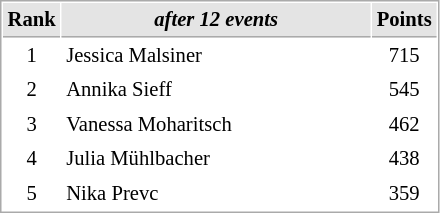<table cellspacing="1" cellpadding="3" style="border:1px solid #aaa; font-size:86%;">
<tr style="background:#e4e4e4;">
<th style="border-bottom:1px solid #AAAAAA" width=10>Rank</th>
<th style="border-bottom:1px solid #AAAAAA" width=200><em>after 12 events</em></th>
<th style="border-bottom:1px solid #AAAAAA" width=20>Points</th>
</tr>
<tr>
<td align=center>1</td>
<td> Jessica Malsiner</td>
<td align=center>715</td>
</tr>
<tr>
<td align=center>2</td>
<td> Annika Sieff</td>
<td align=center>545</td>
</tr>
<tr>
<td align=center>3</td>
<td> Vanessa Moharitsch</td>
<td align=center>462</td>
</tr>
<tr>
<td align=center>4</td>
<td> Julia Mühlbacher</td>
<td align=center>438</td>
</tr>
<tr>
<td align=center>5</td>
<td> Nika Prevc</td>
<td align=center>359</td>
</tr>
</table>
